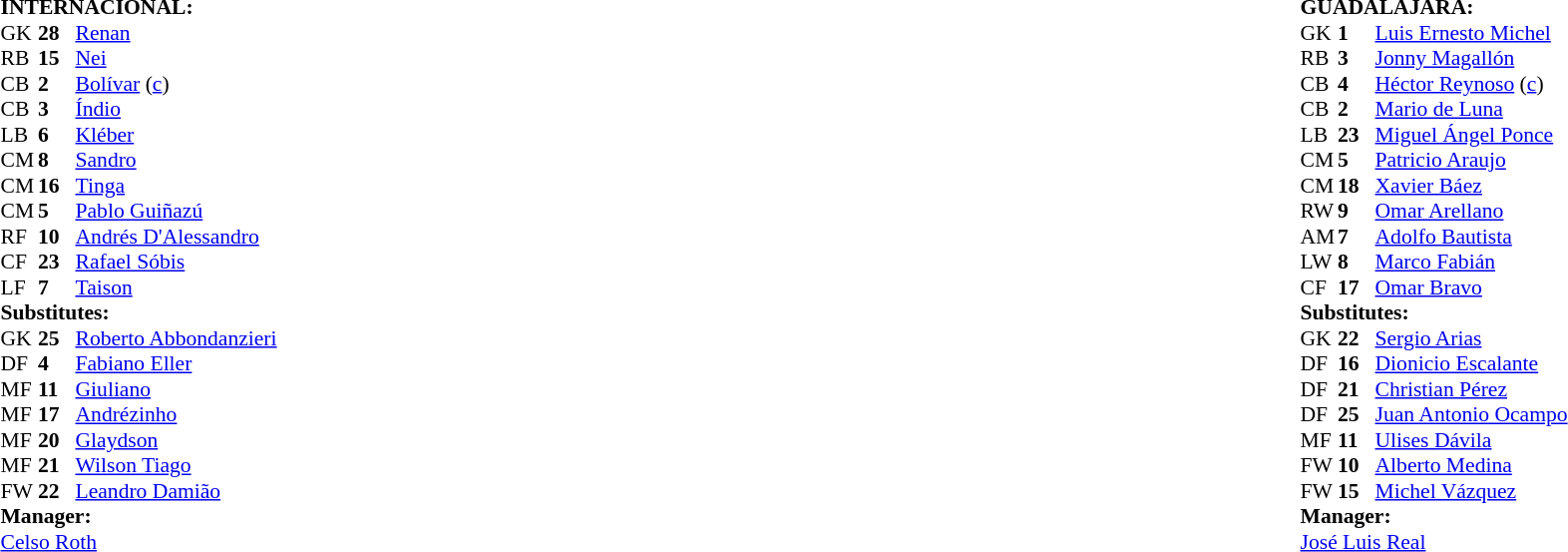<table width="100%">
<tr>
<td valign="top" width="52%"><br><table style="font-size: 90%" cellspacing="0" cellpadding="0">
<tr>
<td colspan="4"><strong>INTERNACIONAL:</strong></td>
</tr>
<tr>
<th width=25></th>
<th width=25></th>
</tr>
<tr>
<td>GK</td>
<td><strong>28</strong></td>
<td> <a href='#'>Renan</a></td>
</tr>
<tr>
<td>RB</td>
<td><strong>15</strong></td>
<td> <a href='#'>Nei</a></td>
</tr>
<tr>
<td>CB</td>
<td><strong>2</strong></td>
<td> <a href='#'>Bolívar</a> (<a href='#'>c</a>)</td>
<td></td>
</tr>
<tr>
<td>CB</td>
<td><strong>3</strong></td>
<td> <a href='#'>Índio</a></td>
</tr>
<tr>
<td>LB</td>
<td><strong>6</strong></td>
<td> <a href='#'>Kléber</a></td>
</tr>
<tr>
<td>CM</td>
<td><strong>8</strong></td>
<td> <a href='#'>Sandro</a></td>
</tr>
<tr>
<td>CM</td>
<td><strong>16</strong></td>
<td> <a href='#'>Tinga</a></td>
<td></td>
<td></td>
</tr>
<tr>
<td>CM</td>
<td><strong>5</strong></td>
<td> <a href='#'>Pablo Guiñazú</a></td>
</tr>
<tr>
<td>RF</td>
<td><strong>10</strong></td>
<td> <a href='#'>Andrés D'Alessandro</a></td>
</tr>
<tr>
<td>CF</td>
<td><strong>23</strong></td>
<td> <a href='#'>Rafael Sóbis</a></td>
<td></td>
<td></td>
</tr>
<tr>
<td>LF</td>
<td><strong>7</strong></td>
<td> <a href='#'>Taison</a></td>
<td></td>
<td></td>
</tr>
<tr>
<td colspan=3><strong>Substitutes:</strong></td>
</tr>
<tr>
<td>GK</td>
<td><strong>25</strong></td>
<td> <a href='#'>Roberto Abbondanzieri</a></td>
</tr>
<tr>
<td>DF</td>
<td><strong>4</strong></td>
<td> <a href='#'>Fabiano Eller</a></td>
</tr>
<tr>
<td>MF</td>
<td><strong>11</strong></td>
<td> <a href='#'>Giuliano</a></td>
<td></td>
<td></td>
</tr>
<tr>
<td>MF</td>
<td><strong>17</strong></td>
<td> <a href='#'>Andrézinho</a></td>
</tr>
<tr>
<td>MF</td>
<td><strong>20</strong></td>
<td> <a href='#'>Glaydson</a></td>
</tr>
<tr>
<td>MF</td>
<td><strong>21</strong></td>
<td> <a href='#'>Wilson Tiago</a></td>
<td></td>
<td></td>
</tr>
<tr>
<td>FW</td>
<td><strong>22</strong></td>
<td> <a href='#'>Leandro Damião</a></td>
<td></td>
<td></td>
</tr>
<tr>
<td colspan=3><strong>Manager:</strong></td>
</tr>
<tr>
<td colspan=4> <a href='#'>Celso Roth</a></td>
</tr>
</table>
</td>
<td valign="top" align="center"></td>
<td valign="top" width="50%"><br><table style="font-size: 90%" cellspacing="0" cellpadding="0" align=center>
<tr>
<td colspan="4"><strong>GUADALAJARA:</strong></td>
</tr>
<tr>
<th width=25></th>
<th width=25></th>
</tr>
<tr>
<td>GK</td>
<td><strong>1</strong></td>
<td> <a href='#'>Luis Ernesto Michel</a></td>
</tr>
<tr>
<td>RB</td>
<td><strong>3</strong></td>
<td> <a href='#'>Jonny Magallón</a></td>
</tr>
<tr>
<td>CB</td>
<td><strong>4</strong></td>
<td> <a href='#'>Héctor Reynoso</a> (<a href='#'>c</a>)</td>
</tr>
<tr>
<td>CB</td>
<td><strong>2</strong></td>
<td> <a href='#'>Mario de Luna</a></td>
<td></td>
</tr>
<tr>
<td>LB</td>
<td><strong>23</strong></td>
<td> <a href='#'>Miguel Ángel Ponce</a></td>
<td></td>
<td></td>
</tr>
<tr>
<td>CM</td>
<td><strong>5</strong></td>
<td> <a href='#'>Patricio Araujo</a></td>
</tr>
<tr>
<td>CM</td>
<td><strong>18</strong></td>
<td> <a href='#'>Xavier Báez</a></td>
<td></td>
<td></td>
</tr>
<tr>
<td>RW</td>
<td><strong>9</strong></td>
<td> <a href='#'>Omar Arellano</a></td>
<td></td>
</tr>
<tr>
<td>AM</td>
<td><strong>7</strong></td>
<td> <a href='#'>Adolfo Bautista</a></td>
</tr>
<tr>
<td>LW</td>
<td><strong>8</strong></td>
<td> <a href='#'>Marco Fabián</a></td>
<td></td>
</tr>
<tr>
<td>CF</td>
<td><strong>17</strong></td>
<td> <a href='#'>Omar Bravo</a></td>
</tr>
<tr>
<td colspan=3><strong>Substitutes:</strong></td>
</tr>
<tr>
<td>GK</td>
<td><strong>22</strong></td>
<td> <a href='#'>Sergio Arias</a></td>
</tr>
<tr>
<td>DF</td>
<td><strong>16</strong></td>
<td> <a href='#'>Dionicio Escalante</a></td>
<td></td>
<td></td>
</tr>
<tr>
<td>DF</td>
<td><strong>21</strong></td>
<td> <a href='#'>Christian Pérez</a></td>
</tr>
<tr>
<td>DF</td>
<td><strong>25</strong></td>
<td> <a href='#'>Juan Antonio Ocampo</a></td>
</tr>
<tr>
<td>MF</td>
<td><strong>11</strong></td>
<td> <a href='#'>Ulises Dávila</a></td>
</tr>
<tr>
<td>FW</td>
<td><strong>10</strong></td>
<td> <a href='#'>Alberto Medina</a></td>
</tr>
<tr>
<td>FW</td>
<td><strong>15</strong></td>
<td> <a href='#'>Michel Vázquez</a></td>
<td></td>
<td></td>
</tr>
<tr>
<td colspan=3><strong>Manager:</strong></td>
</tr>
<tr>
<td colspan=4> <a href='#'>José Luis Real</a></td>
</tr>
</table>
</td>
</tr>
</table>
